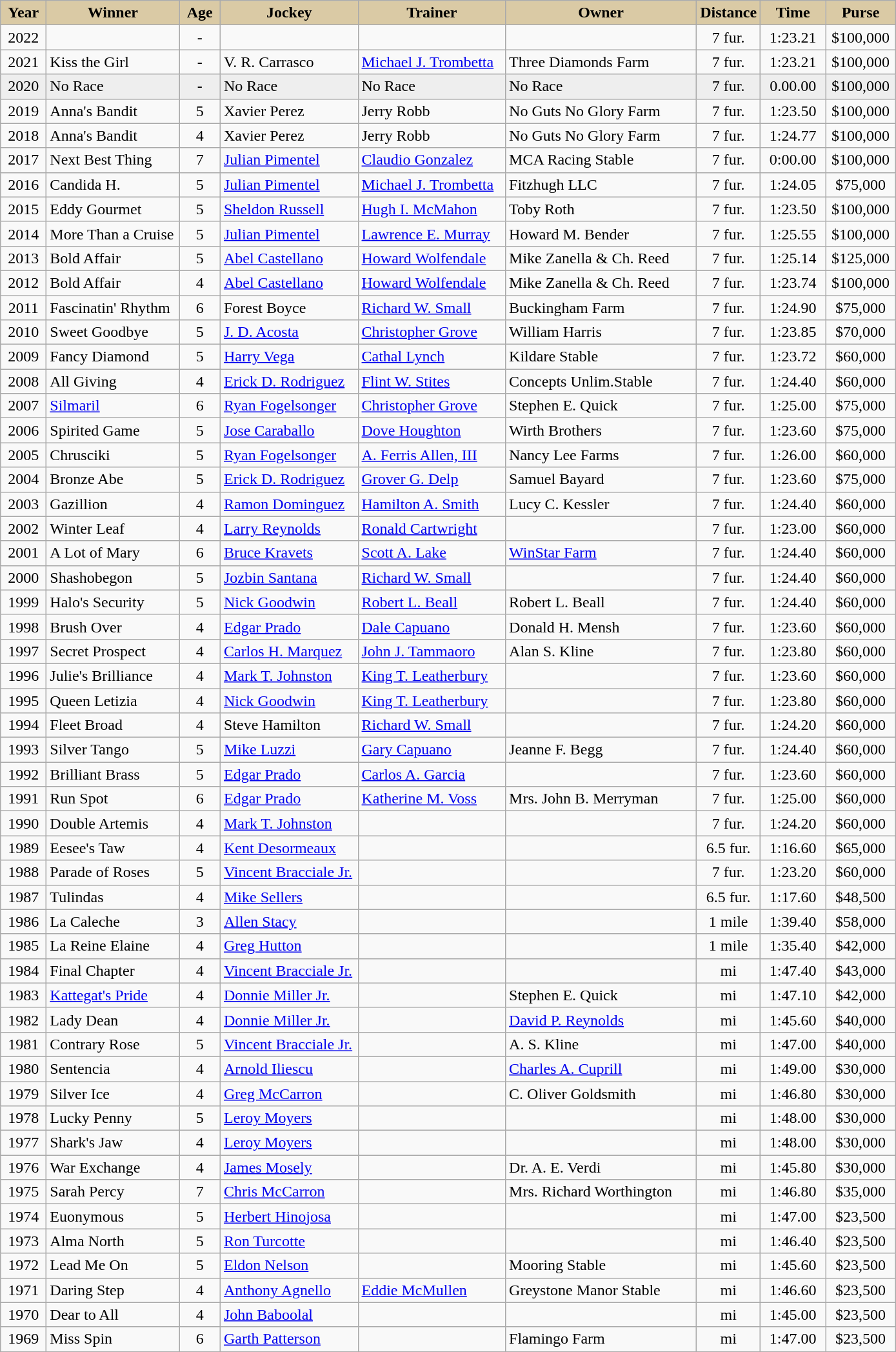<table class="wikitable sortable">
<tr>
<th style="background-color:#DACAA5; width:40px">Year<br></th>
<th style="background-color:#DACAA5; width:130px">Winner<br></th>
<th style="background-color:#DACAA5; width:35px">Age<br></th>
<th style="background-color:#DACAA5; width:135px">Jockey<br></th>
<th style="background-color:#DACAA5; width:145px">Trainer<br></th>
<th style="background-color:#DACAA5; width:190px">Owner<br></th>
<th style="background-color:#DACAA5; width:50px">Distance</th>
<th style="background-color:#DACAA5; width:60px">Time</th>
<th style="background-color:#DACAA5; width:65px">Purse</th>
</tr>
<tr>
<td align=center>2022</td>
<td></td>
<td align=center>-</td>
<td></td>
<td></td>
<td></td>
<td align=center>7 fur.</td>
<td align=center>1:23.21</td>
<td align=center>$100,000</td>
</tr>
<tr>
<td align=center>2021</td>
<td>Kiss the Girl</td>
<td align=center>-</td>
<td>V. R. Carrasco</td>
<td><a href='#'>Michael J. Trombetta</a></td>
<td>Three Diamonds Farm</td>
<td align=center>7 fur.</td>
<td align=center>1:23.21</td>
<td align=center>$100,000</td>
</tr>
<tr bgcolor="#eeeeee">
<td align=center>2020</td>
<td>No Race</td>
<td align=center>-</td>
<td>No Race</td>
<td>No Race</td>
<td>No Race</td>
<td align=center>7 fur.</td>
<td align=center>0.00.00</td>
<td align=center>$100,000</td>
</tr>
<tr>
<td align=center>2019</td>
<td>Anna's Bandit</td>
<td align=center>5</td>
<td>Xavier Perez</td>
<td>Jerry Robb</td>
<td>No Guts No Glory Farm</td>
<td align=center>7 fur.</td>
<td align=center>1:23.50</td>
<td align=center>$100,000</td>
</tr>
<tr>
<td align=center>2018</td>
<td>Anna's Bandit</td>
<td align=center>4</td>
<td>Xavier Perez</td>
<td>Jerry Robb</td>
<td>No Guts No Glory Farm</td>
<td align=center>7 fur.</td>
<td align=center>1:24.77</td>
<td align=center>$100,000</td>
</tr>
<tr>
<td align=center>2017</td>
<td>Next Best Thing</td>
<td align=center>7</td>
<td><a href='#'>Julian Pimentel</a></td>
<td><a href='#'>Claudio Gonzalez</a></td>
<td>MCA Racing Stable</td>
<td align=center>7 fur.</td>
<td align=center>0:00.00</td>
<td align=center>$100,000</td>
</tr>
<tr>
<td align=center>2016</td>
<td>Candida H.</td>
<td align=center>5</td>
<td><a href='#'>Julian Pimentel</a></td>
<td><a href='#'>Michael J. Trombetta</a></td>
<td>Fitzhugh LLC</td>
<td align=center>7 fur.</td>
<td align=center>1:24.05</td>
<td align=center>$75,000</td>
</tr>
<tr>
<td align=center>2015</td>
<td>Eddy Gourmet</td>
<td align=center>5</td>
<td><a href='#'>Sheldon Russell</a></td>
<td><a href='#'>Hugh I. McMahon</a></td>
<td>Toby Roth</td>
<td align=center>7 fur.</td>
<td align=center>1:23.50</td>
<td align=center>$100,000</td>
</tr>
<tr>
<td align=center>2014</td>
<td>More Than a Cruise</td>
<td align=center>5</td>
<td><a href='#'>Julian Pimentel</a></td>
<td><a href='#'>Lawrence E. Murray</a></td>
<td>Howard M. Bender</td>
<td align=center>7 fur.</td>
<td align=center>1:25.55</td>
<td align=center>$100,000</td>
</tr>
<tr>
<td align=center>2013</td>
<td>Bold Affair</td>
<td align=center>5</td>
<td><a href='#'>Abel Castellano</a></td>
<td><a href='#'>Howard Wolfendale</a></td>
<td>Mike Zanella & Ch. Reed</td>
<td align=center>7 fur.</td>
<td align=center>1:25.14</td>
<td align=center>$125,000</td>
</tr>
<tr>
<td align=center>2012</td>
<td>Bold Affair</td>
<td align=center>4</td>
<td><a href='#'>Abel Castellano</a></td>
<td><a href='#'>Howard Wolfendale</a></td>
<td>Mike Zanella & Ch. Reed</td>
<td align=center>7 fur.</td>
<td align=center>1:23.74</td>
<td align=center>$100,000</td>
</tr>
<tr>
<td align=center>2011</td>
<td>Fascinatin' Rhythm</td>
<td align=center>6</td>
<td>Forest Boyce</td>
<td><a href='#'>Richard W. Small</a></td>
<td>Buckingham Farm</td>
<td align=center>7 fur.</td>
<td align=center>1:24.90</td>
<td align=center>$75,000</td>
</tr>
<tr>
<td align=center>2010</td>
<td>Sweet Goodbye</td>
<td align=center>5</td>
<td><a href='#'>J. D. Acosta</a></td>
<td><a href='#'>Christopher Grove</a></td>
<td>William Harris</td>
<td align=center>7 fur.</td>
<td align=center>1:23.85</td>
<td align=center>$70,000</td>
</tr>
<tr>
<td align=center>2009</td>
<td>Fancy Diamond</td>
<td align=center>5</td>
<td><a href='#'>Harry Vega</a></td>
<td><a href='#'>Cathal Lynch</a></td>
<td>Kildare Stable</td>
<td align=center>7 fur.</td>
<td align=center>1:23.72</td>
<td align=center>$60,000</td>
</tr>
<tr>
<td align=center>2008</td>
<td>All Giving</td>
<td align=center>4</td>
<td><a href='#'>Erick D. Rodriguez</a></td>
<td><a href='#'>Flint W. Stites</a></td>
<td>Concepts Unlim.Stable</td>
<td align=center>7 fur.</td>
<td align=center>1:24.40</td>
<td align=center>$60,000</td>
</tr>
<tr>
<td align=center>2007</td>
<td><a href='#'>Silmaril</a></td>
<td align=center>6</td>
<td><a href='#'>Ryan Fogelsonger</a></td>
<td><a href='#'>Christopher Grove</a></td>
<td>Stephen E. Quick</td>
<td align=center>7 fur.</td>
<td align=center>1:25.00</td>
<td align=center>$75,000</td>
</tr>
<tr>
<td align=center>2006</td>
<td>Spirited Game</td>
<td align=center>5</td>
<td><a href='#'>Jose Caraballo</a></td>
<td><a href='#'>Dove Houghton</a></td>
<td>Wirth Brothers</td>
<td align=center>7 fur.</td>
<td align=center>1:23.60</td>
<td align=center>$75,000</td>
</tr>
<tr>
<td align=center>2005</td>
<td>Chrusciki</td>
<td align=center>5</td>
<td><a href='#'>Ryan Fogelsonger</a></td>
<td><a href='#'>A. Ferris Allen, III</a></td>
<td>Nancy Lee Farms</td>
<td align=center>7 fur.</td>
<td align=center>1:26.00</td>
<td align=center>$60,000</td>
</tr>
<tr>
<td align=center>2004</td>
<td>Bronze Abe</td>
<td align=center>5</td>
<td><a href='#'>Erick D. Rodriguez</a></td>
<td><a href='#'>Grover G. Delp</a></td>
<td>Samuel Bayard</td>
<td align=center>7 fur.</td>
<td align=center>1:23.60</td>
<td align=center>$75,000</td>
</tr>
<tr>
<td align=center>2003</td>
<td>Gazillion</td>
<td align=center>4</td>
<td><a href='#'>Ramon Dominguez</a></td>
<td><a href='#'>Hamilton A. Smith</a></td>
<td>Lucy C. Kessler</td>
<td align=center>7 fur.</td>
<td align=center>1:24.40</td>
<td align=center>$60,000</td>
</tr>
<tr>
<td align=center>2002</td>
<td>Winter Leaf</td>
<td align=center>4</td>
<td><a href='#'>Larry Reynolds</a></td>
<td><a href='#'>Ronald Cartwright</a></td>
<td></td>
<td align=center>7 fur.</td>
<td align=center>1:23.00</td>
<td align=center>$60,000</td>
</tr>
<tr>
<td align=center>2001</td>
<td>A Lot of Mary</td>
<td align=center>6</td>
<td><a href='#'>Bruce Kravets</a></td>
<td><a href='#'>Scott A. Lake</a></td>
<td><a href='#'>WinStar Farm</a></td>
<td align=center>7 fur.</td>
<td align=center>1:24.40</td>
<td align=center>$60,000</td>
</tr>
<tr>
<td align=center>2000</td>
<td>Shashobegon</td>
<td align=center>5</td>
<td><a href='#'>Jozbin Santana</a></td>
<td><a href='#'>Richard W. Small</a></td>
<td></td>
<td align=center>7 fur.</td>
<td align=center>1:24.40</td>
<td align=center>$60,000</td>
</tr>
<tr>
<td align=center>1999</td>
<td>Halo's Security</td>
<td align=center>5</td>
<td><a href='#'>Nick Goodwin</a></td>
<td><a href='#'>Robert L. Beall</a></td>
<td>Robert L. Beall</td>
<td align=center>7 fur.</td>
<td align=center>1:24.40</td>
<td align=center>$60,000</td>
</tr>
<tr>
<td align=center>1998</td>
<td>Brush Over</td>
<td align=center>4</td>
<td><a href='#'>Edgar Prado</a></td>
<td><a href='#'>Dale Capuano</a></td>
<td>Donald H. Mensh</td>
<td align=center>7 fur.</td>
<td align=center>1:23.60</td>
<td align=center>$60,000</td>
</tr>
<tr>
<td align=center>1997</td>
<td>Secret Prospect</td>
<td align=center>4</td>
<td><a href='#'>Carlos H. Marquez</a></td>
<td><a href='#'>John J. Tammaoro</a></td>
<td>Alan S. Kline</td>
<td align=center>7 fur.</td>
<td align=center>1:23.80</td>
<td align=center>$60,000</td>
</tr>
<tr>
<td align=center>1996</td>
<td>Julie's Brilliance</td>
<td align=center>4</td>
<td><a href='#'>Mark T. Johnston</a></td>
<td><a href='#'>King T. Leatherbury</a></td>
<td></td>
<td align=center>7 fur.</td>
<td align=center>1:23.60</td>
<td align=center>$60,000</td>
</tr>
<tr>
<td align=center>1995</td>
<td>Queen Letizia</td>
<td align=center>4</td>
<td><a href='#'>Nick Goodwin</a></td>
<td><a href='#'>King T. Leatherbury</a></td>
<td></td>
<td align=center>7 fur.</td>
<td align=center>1:23.80</td>
<td align=center>$60,000</td>
</tr>
<tr>
<td align=center>1994</td>
<td>Fleet Broad</td>
<td align=center>4</td>
<td>Steve Hamilton</td>
<td><a href='#'>Richard W. Small</a></td>
<td></td>
<td align=center>7 fur.</td>
<td align=center>1:24.20</td>
<td align=center>$60,000</td>
</tr>
<tr>
<td align=center>1993</td>
<td>Silver Tango</td>
<td align=center>5</td>
<td><a href='#'>Mike Luzzi</a></td>
<td><a href='#'>Gary Capuano</a></td>
<td>Jeanne F. Begg</td>
<td align=center>7 fur.</td>
<td align=center>1:24.40</td>
<td align=center>$60,000</td>
</tr>
<tr>
<td align=center>1992</td>
<td>Brilliant Brass</td>
<td align=center>5</td>
<td><a href='#'>Edgar Prado</a></td>
<td><a href='#'>Carlos A. Garcia</a></td>
<td></td>
<td align=center>7 fur.</td>
<td align=center>1:23.60</td>
<td align=center>$60,000</td>
</tr>
<tr>
<td align=center>1991</td>
<td>Run Spot</td>
<td align=center>6</td>
<td><a href='#'>Edgar Prado</a></td>
<td><a href='#'>Katherine M. Voss</a></td>
<td>Mrs. John B. Merryman</td>
<td align=center>7 fur.</td>
<td align=center>1:25.00</td>
<td align=center>$60,000</td>
</tr>
<tr>
<td align=center>1990</td>
<td>Double Artemis</td>
<td align=center>4</td>
<td><a href='#'>Mark T. Johnston</a></td>
<td></td>
<td></td>
<td align=center>7 fur.</td>
<td align=center>1:24.20</td>
<td align=center>$60,000</td>
</tr>
<tr>
<td align=center>1989</td>
<td>Eesee's Taw</td>
<td align=center>4</td>
<td><a href='#'>Kent Desormeaux</a></td>
<td></td>
<td></td>
<td align=center>6.5 fur.</td>
<td align=center>1:16.60</td>
<td align=center>$65,000</td>
</tr>
<tr>
<td align=center>1988</td>
<td>Parade of Roses</td>
<td align=center>5</td>
<td><a href='#'>Vincent Bracciale Jr.</a></td>
<td></td>
<td></td>
<td align=center>7 fur.</td>
<td align=center>1:23.20</td>
<td align=center>$60,000</td>
</tr>
<tr>
<td align=center>1987</td>
<td>Tulindas</td>
<td align=center>4</td>
<td><a href='#'>Mike Sellers</a></td>
<td></td>
<td></td>
<td align=center>6.5 fur.</td>
<td align=center>1:17.60</td>
<td align=center>$48,500</td>
</tr>
<tr>
<td align=center>1986</td>
<td>La Caleche</td>
<td align=center>3</td>
<td><a href='#'>Allen Stacy</a></td>
<td></td>
<td></td>
<td align=center>1 mile</td>
<td align=center>1:39.40</td>
<td align=center>$58,000</td>
</tr>
<tr>
<td align=center>1985</td>
<td>La Reine Elaine</td>
<td align=center>4</td>
<td><a href='#'>Greg Hutton</a></td>
<td></td>
<td></td>
<td align=center>1 mile</td>
<td align=center>1:35.40</td>
<td align=center>$42,000</td>
</tr>
<tr>
<td align=center>1984</td>
<td>Final Chapter</td>
<td align=center>4</td>
<td><a href='#'>Vincent Bracciale Jr.</a></td>
<td></td>
<td></td>
<td align=center> mi</td>
<td align=center>1:47.40</td>
<td align=center>$43,000</td>
</tr>
<tr>
<td align=center>1983</td>
<td><a href='#'>Kattegat's Pride</a></td>
<td align=center>4</td>
<td><a href='#'>Donnie Miller Jr.</a></td>
<td></td>
<td>Stephen E. Quick</td>
<td align=center> mi</td>
<td align=center>1:47.10</td>
<td align=center>$42,000</td>
</tr>
<tr>
<td align=center>1982</td>
<td>Lady Dean</td>
<td align=center>4</td>
<td><a href='#'>Donnie Miller Jr.</a></td>
<td></td>
<td><a href='#'>David P. Reynolds</a></td>
<td align=center> mi</td>
<td align=center>1:45.60</td>
<td align=center>$40,000</td>
</tr>
<tr>
<td align=center>1981</td>
<td>Contrary Rose</td>
<td align=center>5</td>
<td><a href='#'>Vincent Bracciale Jr.</a></td>
<td></td>
<td>A. S. Kline</td>
<td align=center> mi</td>
<td align=center>1:47.00</td>
<td align=center>$40,000</td>
</tr>
<tr>
<td align=center>1980</td>
<td>Sentencia</td>
<td align=center>4</td>
<td><a href='#'>Arnold Iliescu</a></td>
<td></td>
<td><a href='#'>Charles A. Cuprill</a></td>
<td align=center> mi</td>
<td align=center>1:49.00</td>
<td align=center>$30,000</td>
</tr>
<tr>
<td align=center>1979</td>
<td>Silver Ice</td>
<td align=center>4</td>
<td><a href='#'>Greg McCarron</a></td>
<td></td>
<td>C. Oliver Goldsmith</td>
<td align=center> mi</td>
<td align=center>1:46.80</td>
<td align=center>$30,000</td>
</tr>
<tr>
<td align=center>1978</td>
<td>Lucky Penny</td>
<td align=center>5</td>
<td><a href='#'>Leroy Moyers</a></td>
<td></td>
<td></td>
<td align=center> mi</td>
<td align=center>1:48.00</td>
<td align=center>$30,000</td>
</tr>
<tr>
<td align=center>1977</td>
<td>Shark's Jaw</td>
<td align=center>4</td>
<td><a href='#'>Leroy Moyers</a></td>
<td></td>
<td></td>
<td align=center> mi</td>
<td align=center>1:48.00</td>
<td align=center>$30,000</td>
</tr>
<tr>
<td align=center>1976</td>
<td>War Exchange</td>
<td align=center>4</td>
<td><a href='#'>James Mosely</a></td>
<td></td>
<td>Dr. A. E. Verdi</td>
<td align=center> mi</td>
<td align=center>1:45.80</td>
<td align=center>$30,000</td>
</tr>
<tr>
<td align=center>1975</td>
<td>Sarah Percy</td>
<td align=center>7</td>
<td><a href='#'>Chris McCarron</a></td>
<td></td>
<td>Mrs. Richard Worthington</td>
<td align=center> mi</td>
<td align=center>1:46.80</td>
<td align=center>$35,000</td>
</tr>
<tr>
<td align=center>1974</td>
<td>Euonymous</td>
<td align=center>5</td>
<td><a href='#'>Herbert Hinojosa</a></td>
<td></td>
<td></td>
<td align=center> mi</td>
<td align=center>1:47.00</td>
<td align=center>$23,500</td>
</tr>
<tr>
<td align=center>1973</td>
<td>Alma North</td>
<td align=center>5</td>
<td><a href='#'>Ron Turcotte</a></td>
<td></td>
<td></td>
<td align=center> mi</td>
<td align=center>1:46.40</td>
<td align=center>$23,500</td>
</tr>
<tr>
<td align=center>1972</td>
<td>Lead Me On</td>
<td align=center>5</td>
<td><a href='#'>Eldon Nelson</a></td>
<td></td>
<td>Mooring Stable</td>
<td align=center> mi</td>
<td align=center>1:45.60</td>
<td align=center>$23,500</td>
</tr>
<tr>
<td align=center>1971</td>
<td>Daring Step</td>
<td align=center>4</td>
<td><a href='#'>Anthony Agnello</a></td>
<td><a href='#'>Eddie McMullen</a></td>
<td>Greystone Manor Stable</td>
<td align=center> mi</td>
<td align=center>1:46.60</td>
<td align=center>$23,500</td>
</tr>
<tr>
<td align=center>1970</td>
<td>Dear to All</td>
<td align=center>4</td>
<td><a href='#'>John Baboolal</a></td>
<td></td>
<td></td>
<td align=center> mi</td>
<td align=center>1:45.00</td>
<td align=center>$23,500</td>
</tr>
<tr>
<td align=center>1969</td>
<td>Miss Spin</td>
<td align=center>6</td>
<td><a href='#'>Garth Patterson</a></td>
<td></td>
<td>Flamingo Farm</td>
<td align=center> mi</td>
<td align=center>1:47.00</td>
<td align=center>$23,500</td>
</tr>
<tr>
</tr>
</table>
